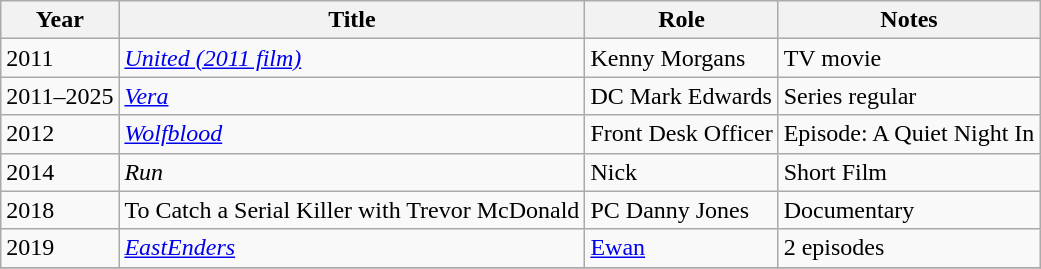<table class="wikitable sortable">
<tr>
<th>Year</th>
<th>Title</th>
<th>Role</th>
<th class="unsortable">Notes</th>
</tr>
<tr>
<td>2011</td>
<td><em><a href='#'>United (2011 film)</a></em></td>
<td>Kenny Morgans</td>
<td>TV movie</td>
</tr>
<tr>
<td>2011–2025</td>
<td><em><a href='#'>Vera</a></em></td>
<td>DC Mark Edwards</td>
<td>Series regular</td>
</tr>
<tr>
<td>2012</td>
<td><em><a href='#'>Wolfblood</a></em></td>
<td>Front Desk Officer</td>
<td>Episode: A Quiet Night In</td>
</tr>
<tr>
<td>2014</td>
<td><em>Run</em></td>
<td>Nick</td>
<td>Short Film</td>
</tr>
<tr>
<td>2018</td>
<td>To Catch a Serial Killer with Trevor McDonald</td>
<td>PC Danny Jones</td>
<td>Documentary</td>
</tr>
<tr>
<td>2019</td>
<td><em><a href='#'>EastEnders</a></em></td>
<td><a href='#'>Ewan</a></td>
<td>2 episodes</td>
</tr>
<tr>
</tr>
</table>
